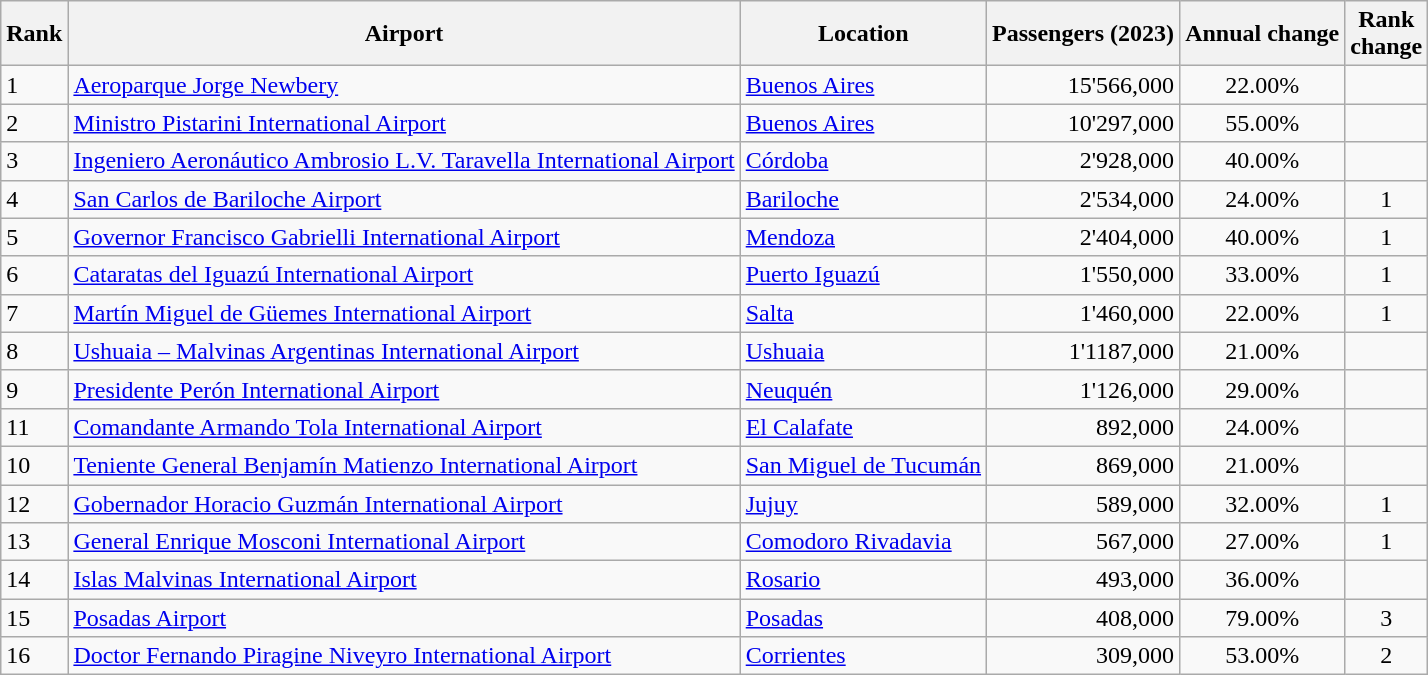<table class="wikitable sortable">
<tr>
<th>Rank</th>
<th>Airport</th>
<th>Location</th>
<th>Passengers (2023)</th>
<th>Annual change</th>
<th>Rank<br>change</th>
</tr>
<tr>
<td>1</td>
<td><a href='#'>Aeroparque Jorge Newbery</a></td>
<td><a href='#'>Buenos Aires</a></td>
<td style="text-align:right;">15'566,000</td>
<td style="text-align:center;">22.00%</td>
<td style="text-align:center;"></td>
</tr>
<tr>
<td>2</td>
<td><a href='#'>Ministro Pistarini International Airport</a></td>
<td><a href='#'>Buenos Aires</a></td>
<td style="text-align:right;">10'297,000</td>
<td style="text-align:center;">55.00%</td>
<td style="text-align:center;"></td>
</tr>
<tr>
<td>3</td>
<td><a href='#'>Ingeniero Aeronáutico Ambrosio L.V. Taravella International Airport</a></td>
<td><a href='#'>Córdoba</a></td>
<td style="text-align:right;">2'928,000</td>
<td style="text-align:center;">40.00%</td>
<td style="text-align:center;"></td>
</tr>
<tr>
<td>4</td>
<td><a href='#'>San Carlos de Bariloche Airport</a></td>
<td><a href='#'>Bariloche</a></td>
<td style="text-align:right;">2'534,000</td>
<td style="text-align:center;">24.00%</td>
<td style="text-align:center;">1</td>
</tr>
<tr>
<td>5</td>
<td><a href='#'>Governor Francisco Gabrielli International Airport</a></td>
<td><a href='#'>Mendoza</a></td>
<td style="text-align:right;">2'404,000</td>
<td style="text-align:center;"> 40.00%</td>
<td style="text-align:center;">1</td>
</tr>
<tr>
<td>6</td>
<td><a href='#'>Cataratas del Iguazú International Airport</a></td>
<td><a href='#'>Puerto Iguazú</a></td>
<td style="text-align:right;">1'550,000</td>
<td style="text-align:center;">33.00%</td>
<td style="text-align:center;">1</td>
</tr>
<tr>
<td>7</td>
<td><a href='#'>Martín Miguel de Güemes International Airport</a></td>
<td><a href='#'>Salta</a></td>
<td style="text-align:right;">1'460,000</td>
<td style="text-align:center;">22.00%</td>
<td style="text-align:center;">1</td>
</tr>
<tr>
<td>8</td>
<td><a href='#'>Ushuaia – Malvinas Argentinas International Airport</a></td>
<td><a href='#'>Ushuaia</a></td>
<td style="text-align:right;">1'1187,000</td>
<td style="text-align:center;">21.00%</td>
<td style="text-align:center;"></td>
</tr>
<tr>
<td>9</td>
<td><a href='#'>Presidente Perón International Airport</a></td>
<td><a href='#'>Neuquén</a></td>
<td style="text-align:right;">1'126,000</td>
<td style="text-align:center;">29.00%</td>
<td style="text-align:center;"></td>
</tr>
<tr>
<td>11</td>
<td><a href='#'>Comandante Armando Tola International Airport</a></td>
<td><a href='#'>El Calafate</a></td>
<td style="text-align:right;">892,000</td>
<td style="text-align:center;">24.00%</td>
<td style="text-align:center;"></td>
</tr>
<tr>
<td>10</td>
<td><a href='#'>Teniente General Benjamín Matienzo International Airport</a></td>
<td><a href='#'>San Miguel de Tucumán</a></td>
<td style="text-align:right;">869,000</td>
<td style="text-align:center;">21.00%</td>
<td style="text-align:center;"></td>
</tr>
<tr>
<td>12</td>
<td><a href='#'>Gobernador Horacio Guzmán International Airport</a></td>
<td><a href='#'>Jujuy</a></td>
<td style="text-align:right;">589,000</td>
<td style="text-align:center;">32.00%</td>
<td style="text-align:center;">1</td>
</tr>
<tr>
<td>13</td>
<td><a href='#'>General Enrique Mosconi International Airport</a></td>
<td><a href='#'>Comodoro Rivadavia</a></td>
<td style="text-align:right;">567,000</td>
<td style="text-align:center;">27.00%</td>
<td style="text-align:center;">1</td>
</tr>
<tr>
<td>14</td>
<td><a href='#'>Islas Malvinas International Airport</a></td>
<td><a href='#'>Rosario</a></td>
<td style="text-align:right;">493,000</td>
<td style="text-align:center;">36.00%</td>
<td style="text-align:center;"></td>
</tr>
<tr>
<td>15</td>
<td><a href='#'>Posadas Airport</a></td>
<td><a href='#'>Posadas</a></td>
<td style="text-align:right;">408,000</td>
<td style="text-align:center;">79.00%</td>
<td style="text-align:center;">3</td>
</tr>
<tr>
<td>16</td>
<td><a href='#'>Doctor Fernando Piragine Niveyro International Airport</a></td>
<td><a href='#'>Corrientes</a></td>
<td style="text-align:right;">309,000</td>
<td style="text-align:center;">53.00%</td>
<td style="text-align:center;">2</td>
</tr>
</table>
